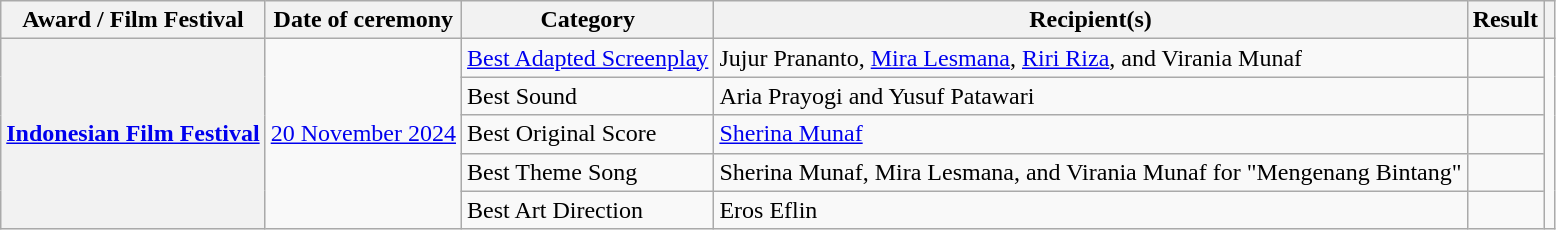<table class="wikitable sortable plainrowheaders">
<tr>
<th scope="col">Award / Film Festival</th>
<th scope="col">Date of ceremony</th>
<th scope="col">Category</th>
<th scope="col">Recipient(s)</th>
<th scope="col">Result</th>
<th scope="col" class="unsortable"></th>
</tr>
<tr>
<th scope="row" rowspan="5"><a href='#'>Indonesian Film Festival</a></th>
<td rowspan="5"><a href='#'>20 November 2024</a></td>
<td><a href='#'>Best Adapted Screenplay</a></td>
<td>Jujur Prananto, <a href='#'>Mira Lesmana</a>, <a href='#'>Riri Riza</a>, and Virania Munaf</td>
<td></td>
<td align="center" rowspan="5"></td>
</tr>
<tr>
<td>Best Sound</td>
<td>Aria Prayogi and Yusuf Patawari</td>
<td></td>
</tr>
<tr>
<td>Best Original Score</td>
<td><a href='#'>Sherina Munaf</a></td>
<td></td>
</tr>
<tr>
<td>Best Theme Song</td>
<td>Sherina Munaf, Mira Lesmana, and Virania Munaf for "Mengenang Bintang"</td>
<td></td>
</tr>
<tr>
<td>Best Art Direction</td>
<td>Eros Eflin</td>
<td></td>
</tr>
</table>
